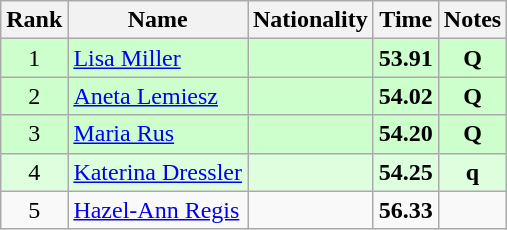<table class="wikitable sortable" style="text-align:center">
<tr>
<th>Rank</th>
<th>Name</th>
<th>Nationality</th>
<th>Time</th>
<th>Notes</th>
</tr>
<tr bgcolor=ccffcc>
<td>1</td>
<td align=left><a href='#'>Lisa Miller</a></td>
<td align=left></td>
<td><strong>53.91</strong></td>
<td><strong>Q</strong></td>
</tr>
<tr bgcolor=ccffcc>
<td>2</td>
<td align=left><a href='#'>Aneta Lemiesz</a></td>
<td align=left></td>
<td><strong>54.02</strong></td>
<td><strong>Q</strong></td>
</tr>
<tr bgcolor=ccffcc>
<td>3</td>
<td align=left><a href='#'>Maria Rus</a></td>
<td align=left></td>
<td><strong>54.20</strong></td>
<td><strong>Q</strong></td>
</tr>
<tr bgcolor=ddffdd>
<td>4</td>
<td align=left><a href='#'>Katerina Dressler</a></td>
<td align=left></td>
<td><strong>54.25</strong></td>
<td><strong>q</strong></td>
</tr>
<tr>
<td>5</td>
<td align=left><a href='#'>Hazel-Ann Regis</a></td>
<td align=left></td>
<td><strong>56.33</strong></td>
<td></td>
</tr>
</table>
